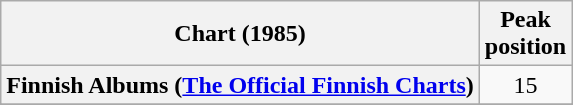<table class="wikitable sortable plainrowheaders">
<tr>
<th>Chart (1985)</th>
<th>Peak<br>position</th>
</tr>
<tr>
<th scope="row">Finnish Albums (<a href='#'>The Official Finnish Charts</a>)</th>
<td align="center">15</td>
</tr>
<tr>
</tr>
<tr>
</tr>
<tr>
</tr>
<tr>
</tr>
</table>
